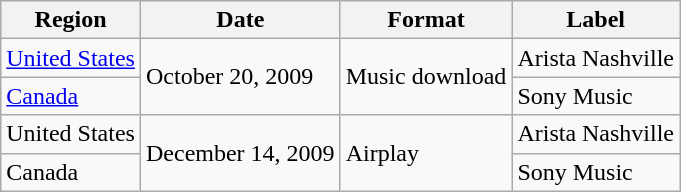<table class="wikitable">
<tr>
<th>Region</th>
<th>Date</th>
<th>Format</th>
<th>Label</th>
</tr>
<tr>
<td><a href='#'>United States</a></td>
<td rowspan="2">October 20, 2009</td>
<td rowspan="2">Music download</td>
<td>Arista Nashville</td>
</tr>
<tr>
<td><a href='#'>Canada</a></td>
<td>Sony Music</td>
</tr>
<tr>
<td>United States</td>
<td rowspan="2">December 14, 2009</td>
<td rowspan="2">Airplay</td>
<td>Arista Nashville</td>
</tr>
<tr>
<td>Canada</td>
<td>Sony Music</td>
</tr>
</table>
